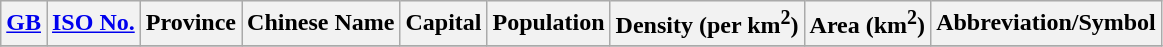<table class="wikitable sortable"  style="font-size:100%;">
<tr style="background:#efefef;">
<th align="center"><a href='#'>GB</a></th>
<th align="center"><a href='#'>ISO No.</a></th>
<th align="left">Province</th>
<th align="left">Chinese Name</th>
<th align="left">Capital</th>
<th align="right">Population</th>
<th align="right">Density (per km<sup>2</sup>)</th>
<th align="right">Area (km<sup>2</sup>)</th>
<th align="center" class="alphabetical">Abbreviation/Symbol</th>
</tr>
<tr>
</tr>
</table>
